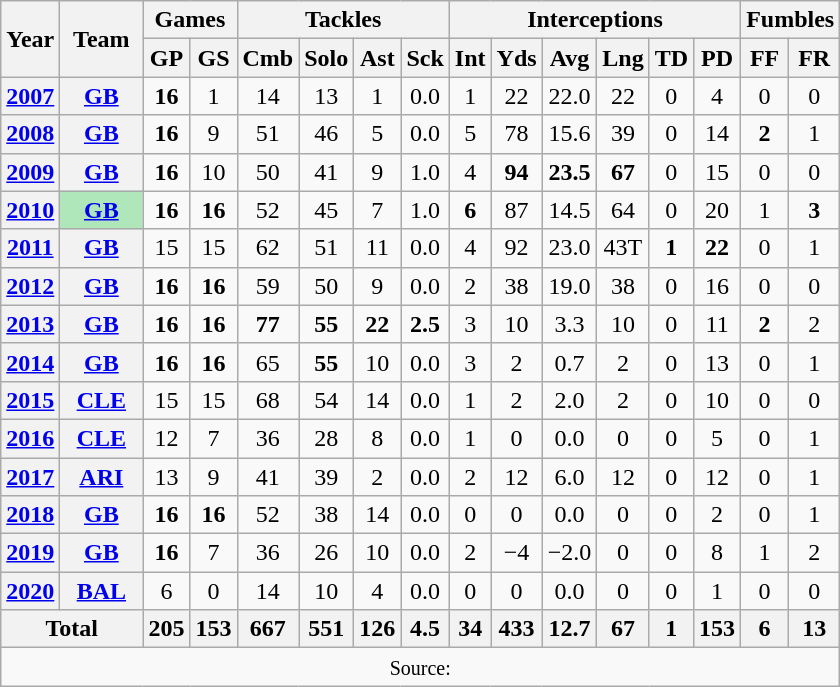<table class="wikitable" style="text-align: center;">
<tr>
<th rowspan="2">Year</th>
<th rowspan="2">Team</th>
<th colspan="2">Games</th>
<th colspan="4">Tackles</th>
<th colspan="6">Interceptions</th>
<th colspan="2">Fumbles</th>
</tr>
<tr>
<th>GP</th>
<th>GS</th>
<th>Cmb</th>
<th>Solo</th>
<th>Ast</th>
<th>Sck</th>
<th>Int</th>
<th>Yds</th>
<th>Avg</th>
<th>Lng</th>
<th>TD</th>
<th>PD</th>
<th>FF</th>
<th>FR</th>
</tr>
<tr>
<th><a href='#'>2007</a></th>
<th><a href='#'>GB</a></th>
<td><strong>16</strong></td>
<td>1</td>
<td>14</td>
<td>13</td>
<td>1</td>
<td>0.0</td>
<td>1</td>
<td>22</td>
<td>22.0</td>
<td>22</td>
<td>0</td>
<td>4</td>
<td>0</td>
<td>0</td>
</tr>
<tr>
<th><a href='#'>2008</a></th>
<th><a href='#'>GB</a></th>
<td><strong>16</strong></td>
<td>9</td>
<td>51</td>
<td>46</td>
<td>5</td>
<td>0.0</td>
<td>5</td>
<td>78</td>
<td>15.6</td>
<td>39</td>
<td>0</td>
<td>14</td>
<td><strong>2</strong></td>
<td>1</td>
</tr>
<tr>
<th><a href='#'>2009</a></th>
<th><a href='#'>GB</a></th>
<td><strong>16</strong></td>
<td>10</td>
<td>50</td>
<td>41</td>
<td>9</td>
<td>1.0</td>
<td>4</td>
<td><strong>94</strong></td>
<td><strong>23.5</strong></td>
<td><strong>67</strong></td>
<td>0</td>
<td>15</td>
<td>0</td>
<td>0</td>
</tr>
<tr>
<th><a href='#'>2010</a></th>
<th style="background:#afe6ba; width:3em;"><a href='#'>GB</a></th>
<td><strong>16</strong></td>
<td><strong>16</strong></td>
<td>52</td>
<td>45</td>
<td>7</td>
<td>1.0</td>
<td><strong>6</strong></td>
<td>87</td>
<td>14.5</td>
<td>64</td>
<td>0</td>
<td>20</td>
<td>1</td>
<td><strong>3</strong></td>
</tr>
<tr>
<th><a href='#'>2011</a></th>
<th><a href='#'>GB</a></th>
<td>15</td>
<td>15</td>
<td>62</td>
<td>51</td>
<td>11</td>
<td>0.0</td>
<td>4</td>
<td>92</td>
<td>23.0</td>
<td>43T</td>
<td><strong>1</strong></td>
<td><strong>22</strong></td>
<td>0</td>
<td>1</td>
</tr>
<tr>
<th><a href='#'>2012</a></th>
<th><a href='#'>GB</a></th>
<td><strong>16</strong></td>
<td><strong>16</strong></td>
<td>59</td>
<td>50</td>
<td>9</td>
<td>0.0</td>
<td>2</td>
<td>38</td>
<td>19.0</td>
<td>38</td>
<td>0</td>
<td>16</td>
<td>0</td>
<td>0</td>
</tr>
<tr>
<th><a href='#'>2013</a></th>
<th><a href='#'>GB</a></th>
<td><strong>16</strong></td>
<td><strong>16</strong></td>
<td><strong>77</strong></td>
<td><strong>55</strong></td>
<td><strong>22</strong></td>
<td><strong>2.5</strong></td>
<td>3</td>
<td>10</td>
<td>3.3</td>
<td>10</td>
<td>0</td>
<td>11</td>
<td><strong>2</strong></td>
<td>2</td>
</tr>
<tr>
<th><a href='#'>2014</a></th>
<th><a href='#'>GB</a></th>
<td><strong>16</strong></td>
<td><strong>16</strong></td>
<td>65</td>
<td><strong>55</strong></td>
<td>10</td>
<td>0.0</td>
<td>3</td>
<td>2</td>
<td>0.7</td>
<td>2</td>
<td>0</td>
<td>13</td>
<td>0</td>
<td>1</td>
</tr>
<tr>
<th><a href='#'>2015</a></th>
<th><a href='#'>CLE</a></th>
<td>15</td>
<td>15</td>
<td>68</td>
<td>54</td>
<td>14</td>
<td>0.0</td>
<td>1</td>
<td>2</td>
<td>2.0</td>
<td>2</td>
<td>0</td>
<td>10</td>
<td>0</td>
<td>0</td>
</tr>
<tr>
<th><a href='#'>2016</a></th>
<th><a href='#'>CLE</a></th>
<td>12</td>
<td>7</td>
<td>36</td>
<td>28</td>
<td>8</td>
<td>0.0</td>
<td>1</td>
<td>0</td>
<td>0.0</td>
<td>0</td>
<td>0</td>
<td>5</td>
<td>0</td>
<td>1</td>
</tr>
<tr>
<th><a href='#'>2017</a></th>
<th><a href='#'>ARI</a></th>
<td>13</td>
<td>9</td>
<td>41</td>
<td>39</td>
<td>2</td>
<td>0.0</td>
<td>2</td>
<td>12</td>
<td>6.0</td>
<td>12</td>
<td>0</td>
<td>12</td>
<td>0</td>
<td>1</td>
</tr>
<tr>
<th><a href='#'>2018</a></th>
<th><a href='#'>GB</a></th>
<td><strong>16</strong></td>
<td><strong>16</strong></td>
<td>52</td>
<td>38</td>
<td>14</td>
<td>0.0</td>
<td>0</td>
<td>0</td>
<td>0.0</td>
<td>0</td>
<td>0</td>
<td>2</td>
<td>0</td>
<td>1</td>
</tr>
<tr>
<th><a href='#'>2019</a></th>
<th><a href='#'>GB</a></th>
<td><strong>16</strong></td>
<td>7</td>
<td>36</td>
<td>26</td>
<td>10</td>
<td>0.0</td>
<td>2</td>
<td>−4</td>
<td>−2.0</td>
<td>0</td>
<td>0</td>
<td>8</td>
<td>1</td>
<td>2</td>
</tr>
<tr>
<th><a href='#'>2020</a></th>
<th><a href='#'>BAL</a></th>
<td>6</td>
<td>0</td>
<td>14</td>
<td>10</td>
<td>4</td>
<td>0.0</td>
<td>0</td>
<td>0</td>
<td>0.0</td>
<td>0</td>
<td>0</td>
<td>1</td>
<td>0</td>
<td>0</td>
</tr>
<tr>
<th colspan="2">Total</th>
<th>205</th>
<th>153</th>
<th>667</th>
<th>551</th>
<th>126</th>
<th>4.5</th>
<th>34</th>
<th>433</th>
<th>12.7</th>
<th>67</th>
<th>1</th>
<th>153</th>
<th>6</th>
<th>13</th>
</tr>
<tr>
<td colspan="17"><small>Source: </small></td>
</tr>
</table>
